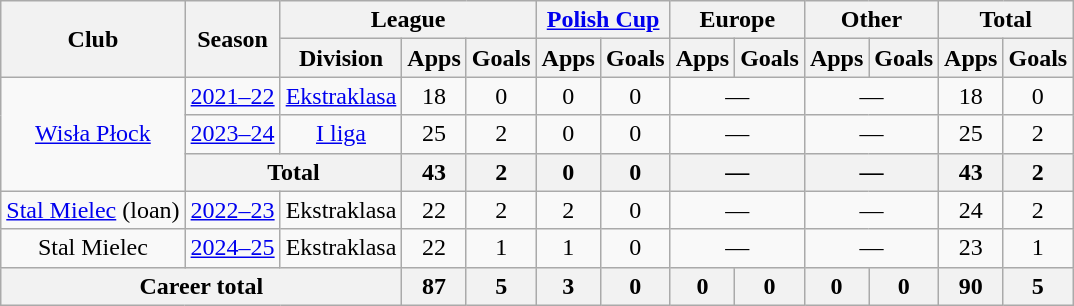<table class="wikitable" style="text-align: center;">
<tr>
<th rowspan="2">Club</th>
<th rowspan="2">Season</th>
<th colspan="3">League</th>
<th colspan="2"><a href='#'>Polish Cup</a></th>
<th colspan="2">Europe</th>
<th colspan="2">Other</th>
<th colspan="2">Total</th>
</tr>
<tr>
<th>Division</th>
<th>Apps</th>
<th>Goals</th>
<th>Apps</th>
<th>Goals</th>
<th>Apps</th>
<th>Goals</th>
<th>Apps</th>
<th>Goals</th>
<th>Apps</th>
<th>Goals</th>
</tr>
<tr>
<td rowspan="3"><a href='#'>Wisła Płock</a></td>
<td><a href='#'>2021–22</a></td>
<td><a href='#'>Ekstraklasa</a></td>
<td>18</td>
<td>0</td>
<td>0</td>
<td>0</td>
<td colspan="2">—</td>
<td colspan="2">—</td>
<td>18</td>
<td>0</td>
</tr>
<tr>
<td><a href='#'>2023–24</a></td>
<td><a href='#'>I liga</a></td>
<td>25</td>
<td>2</td>
<td>0</td>
<td>0</td>
<td colspan="2">—</td>
<td colspan="2">—</td>
<td>25</td>
<td>2</td>
</tr>
<tr>
<th colspan="2">Total</th>
<th>43</th>
<th>2</th>
<th>0</th>
<th>0</th>
<th colspan="2">—</th>
<th colspan="2">—</th>
<th>43</th>
<th>2</th>
</tr>
<tr>
<td><a href='#'>Stal Mielec</a> (loan)</td>
<td><a href='#'>2022–23</a></td>
<td>Ekstraklasa</td>
<td>22</td>
<td>2</td>
<td>2</td>
<td>0</td>
<td colspan="2">—</td>
<td colspan="2">—</td>
<td>24</td>
<td>2</td>
</tr>
<tr>
<td>Stal Mielec</td>
<td><a href='#'>2024–25</a></td>
<td>Ekstraklasa</td>
<td>22</td>
<td>1</td>
<td>1</td>
<td>0</td>
<td colspan="2">—</td>
<td colspan="2">—</td>
<td>23</td>
<td>1</td>
</tr>
<tr>
<th colspan="3">Career total</th>
<th>87</th>
<th>5</th>
<th>3</th>
<th>0</th>
<th>0</th>
<th>0</th>
<th>0</th>
<th>0</th>
<th>90</th>
<th>5</th>
</tr>
</table>
